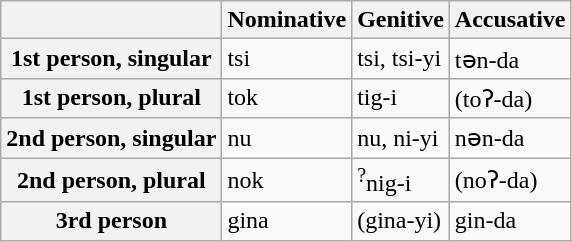<table class="wikitable">
<tr>
<th></th>
<th>Nominative</th>
<th>Genitive</th>
<th>Accusative</th>
</tr>
<tr>
<th>1st person, singular</th>
<td>tsi</td>
<td>tsi, tsi-yi</td>
<td>tən-da</td>
</tr>
<tr>
<th>1st person, plural</th>
<td>tok</td>
<td>tig-i</td>
<td>(toʔ-da)</td>
</tr>
<tr>
<th>2nd person, singular</th>
<td>nu</td>
<td>nu, ni-yi</td>
<td>nən-da</td>
</tr>
<tr>
<th>2nd person, plural</th>
<td>nok</td>
<td><sup>?</sup>nig-i</td>
<td>(noʔ-da)</td>
</tr>
<tr>
<th>3rd person</th>
<td>gina</td>
<td>(gina-yi)</td>
<td>gin-da</td>
</tr>
</table>
